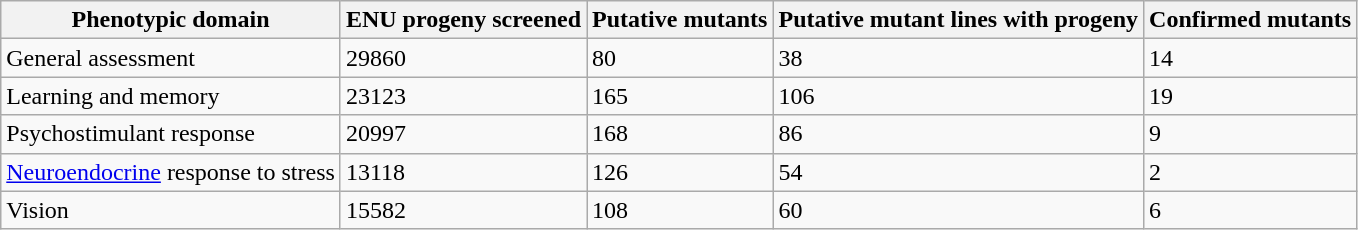<table class="wikitable">
<tr>
<th>Phenotypic domain</th>
<th>ENU progeny screened</th>
<th>Putative mutants</th>
<th>Putative mutant lines with progeny</th>
<th>Confirmed mutants</th>
</tr>
<tr>
<td>General assessment</td>
<td>29860</td>
<td>80</td>
<td>38</td>
<td>14</td>
</tr>
<tr>
<td>Learning and memory</td>
<td>23123</td>
<td>165</td>
<td>106</td>
<td>19</td>
</tr>
<tr>
<td>Psychostimulant response</td>
<td>20997</td>
<td>168</td>
<td>86</td>
<td>9</td>
</tr>
<tr>
<td><a href='#'>Neuroendocrine</a> response to stress</td>
<td>13118</td>
<td>126</td>
<td>54</td>
<td>2</td>
</tr>
<tr>
<td>Vision</td>
<td>15582</td>
<td>108</td>
<td>60</td>
<td>6</td>
</tr>
</table>
